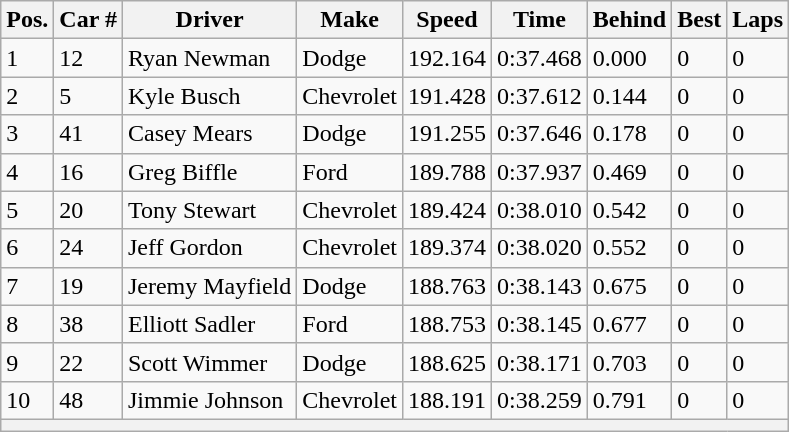<table class="wikitable">
<tr>
<th colspan="1" rowspan="1">Pos.</th>
<th colspan="1" rowspan="1">Car #</th>
<th colspan="1" rowspan="1"><abbr>Driver</abbr></th>
<th colspan="1" rowspan="1"><abbr>Make</abbr></th>
<th colspan="1" rowspan="1">Speed</th>
<th colspan="1" rowspan="1"><abbr>Time</abbr></th>
<th colspan="1" rowspan="1">Behind</th>
<th colspan="1" rowspan="1"><abbr>Best</abbr></th>
<th colspan="1" rowspan="1"><abbr>Laps</abbr></th>
</tr>
<tr>
<td>1</td>
<td>12</td>
<td>Ryan Newman</td>
<td>Dodge</td>
<td>192.164</td>
<td>0:37.468</td>
<td>0.000</td>
<td>0</td>
<td>0</td>
</tr>
<tr>
<td>2</td>
<td>5</td>
<td>Kyle Busch</td>
<td>Chevrolet</td>
<td>191.428</td>
<td>0:37.612</td>
<td>0.144</td>
<td>0</td>
<td>0</td>
</tr>
<tr>
<td>3</td>
<td>41</td>
<td>Casey Mears</td>
<td>Dodge</td>
<td>191.255</td>
<td>0:37.646</td>
<td>0.178</td>
<td>0</td>
<td>0</td>
</tr>
<tr>
<td>4</td>
<td>16</td>
<td>Greg Biffle</td>
<td>Ford</td>
<td>189.788</td>
<td>0:37.937</td>
<td>0.469</td>
<td>0</td>
<td>0</td>
</tr>
<tr>
<td>5</td>
<td>20</td>
<td>Tony Stewart</td>
<td>Chevrolet</td>
<td>189.424</td>
<td>0:38.010</td>
<td>0.542</td>
<td>0</td>
<td>0</td>
</tr>
<tr>
<td>6</td>
<td>24</td>
<td>Jeff Gordon</td>
<td>Chevrolet</td>
<td>189.374</td>
<td>0:38.020</td>
<td>0.552</td>
<td>0</td>
<td>0</td>
</tr>
<tr>
<td>7</td>
<td>19</td>
<td>Jeremy Mayfield</td>
<td>Dodge</td>
<td>188.763</td>
<td>0:38.143</td>
<td>0.675</td>
<td>0</td>
<td>0</td>
</tr>
<tr>
<td>8</td>
<td>38</td>
<td>Elliott Sadler</td>
<td>Ford</td>
<td>188.753</td>
<td>0:38.145</td>
<td>0.677</td>
<td>0</td>
<td>0</td>
</tr>
<tr>
<td>9</td>
<td>22</td>
<td>Scott Wimmer</td>
<td>Dodge</td>
<td>188.625</td>
<td>0:38.171</td>
<td>0.703</td>
<td>0</td>
<td>0</td>
</tr>
<tr>
<td>10</td>
<td>48</td>
<td>Jimmie Johnson</td>
<td>Chevrolet</td>
<td>188.191</td>
<td>0:38.259</td>
<td>0.791</td>
<td>0</td>
<td>0</td>
</tr>
<tr>
<th colspan="9"></th>
</tr>
</table>
